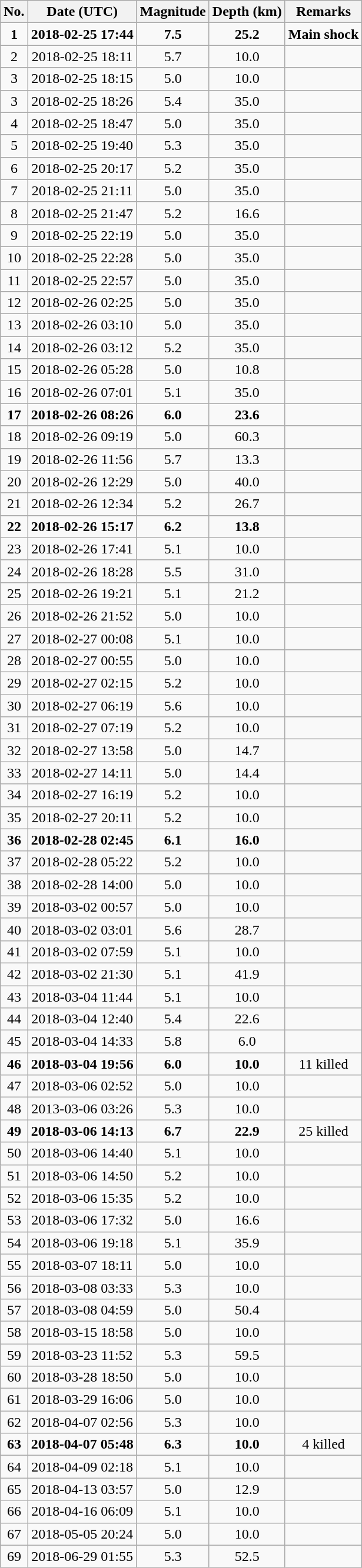<table class="wikitable sortable" style="text-align:center;">
<tr>
<th>No.</th>
<th>Date (UTC)</th>
<th>Magnitude</th>
<th>Depth (km)</th>
<th>Remarks</th>
</tr>
<tr>
<td><strong>1</strong></td>
<td><strong>2018-02-25 17:44</strong></td>
<td><strong>7.5</strong></td>
<td><strong>25.2</strong></td>
<td><strong>Main shock</strong></td>
</tr>
<tr>
<td>2</td>
<td>2018-02-25 18:11</td>
<td>5.7</td>
<td>10.0</td>
<td></td>
</tr>
<tr>
<td>3</td>
<td>2018-02-25 18:15</td>
<td>5.0</td>
<td>10.0</td>
<td></td>
</tr>
<tr>
<td>3</td>
<td>2018-02-25 18:26</td>
<td>5.4</td>
<td>35.0</td>
<td></td>
</tr>
<tr>
<td>4</td>
<td>2018-02-25 18:47</td>
<td>5.0</td>
<td>35.0</td>
<td></td>
</tr>
<tr>
<td>5</td>
<td>2018-02-25 19:40</td>
<td>5.3</td>
<td>35.0</td>
<td></td>
</tr>
<tr>
<td>6</td>
<td>2018-02-25 20:17</td>
<td>5.2</td>
<td>35.0</td>
<td></td>
</tr>
<tr>
<td>7</td>
<td>2018-02-25 21:11</td>
<td>5.0</td>
<td>35.0</td>
<td></td>
</tr>
<tr>
<td>8</td>
<td>2018-02-25 21:47</td>
<td>5.2</td>
<td>16.6</td>
<td></td>
</tr>
<tr>
<td>9</td>
<td>2018-02-25 22:19</td>
<td>5.0</td>
<td>35.0</td>
<td></td>
</tr>
<tr>
<td>10</td>
<td>2018-02-25 22:28</td>
<td>5.0</td>
<td>35.0</td>
<td></td>
</tr>
<tr>
<td>11</td>
<td>2018-02-25 22:57</td>
<td>5.0</td>
<td>35.0</td>
<td></td>
</tr>
<tr>
<td>12</td>
<td>2018-02-26 02:25</td>
<td>5.0</td>
<td>35.0</td>
<td></td>
</tr>
<tr>
<td>13</td>
<td>2018-02-26 03:10</td>
<td>5.0</td>
<td>35.0</td>
<td></td>
</tr>
<tr>
<td>14</td>
<td>2018-02-26 03:12</td>
<td>5.2</td>
<td>35.0</td>
<td></td>
</tr>
<tr>
<td>15</td>
<td>2018-02-26 05:28</td>
<td>5.0</td>
<td>10.8</td>
<td></td>
</tr>
<tr>
<td>16</td>
<td>2018-02-26 07:01</td>
<td>5.1</td>
<td>35.0</td>
<td></td>
</tr>
<tr>
<td><strong>17</strong></td>
<td><strong>2018-02-26 08:26</strong></td>
<td><strong>6.0</strong></td>
<td><strong>23.6</strong></td>
<td></td>
</tr>
<tr>
<td>18</td>
<td>2018-02-26 09:19</td>
<td>5.0</td>
<td>60.3</td>
<td></td>
</tr>
<tr>
<td>19</td>
<td>2018-02-26 11:56</td>
<td>5.7</td>
<td>13.3</td>
<td></td>
</tr>
<tr>
<td>20</td>
<td>2018-02-26 12:29</td>
<td>5.0</td>
<td>40.0</td>
<td></td>
</tr>
<tr>
<td>21</td>
<td>2018-02-26 12:34</td>
<td>5.2</td>
<td>26.7</td>
<td></td>
</tr>
<tr>
<td><strong>22</strong></td>
<td><strong>2018-02-26 15:17</strong></td>
<td><strong>6.2</strong></td>
<td><strong>13.8</strong></td>
<td></td>
</tr>
<tr>
<td>23</td>
<td>2018-02-26 17:41</td>
<td>5.1</td>
<td>10.0</td>
<td></td>
</tr>
<tr>
<td>24</td>
<td>2018-02-26 18:28</td>
<td>5.5</td>
<td>31.0</td>
<td></td>
</tr>
<tr>
<td>25</td>
<td>2018-02-26 19:21</td>
<td>5.1</td>
<td>21.2</td>
<td></td>
</tr>
<tr>
<td>26</td>
<td>2018-02-26 21:52</td>
<td>5.0</td>
<td>10.0</td>
<td></td>
</tr>
<tr>
<td>27</td>
<td>2018-02-27 00:08</td>
<td>5.1</td>
<td>10.0</td>
<td></td>
</tr>
<tr>
<td>28</td>
<td>2018-02-27 00:55</td>
<td>5.0</td>
<td>10.0</td>
<td></td>
</tr>
<tr>
<td>29</td>
<td>2018-02-27 02:15</td>
<td>5.2</td>
<td>10.0</td>
<td></td>
</tr>
<tr>
<td>30</td>
<td>2018-02-27 06:19</td>
<td>5.6</td>
<td>10.0</td>
<td></td>
</tr>
<tr>
<td>31</td>
<td>2018-02-27 07:19</td>
<td>5.2</td>
<td>10.0</td>
<td></td>
</tr>
<tr>
<td>32</td>
<td>2018-02-27 13:58</td>
<td>5.0</td>
<td>14.7</td>
<td></td>
</tr>
<tr>
<td>33</td>
<td>2018-02-27 14:11</td>
<td>5.0</td>
<td>14.4</td>
<td></td>
</tr>
<tr>
<td>34</td>
<td>2018-02-27 16:19</td>
<td>5.2</td>
<td>10.0</td>
<td></td>
</tr>
<tr>
<td>35</td>
<td>2018-02-27 20:11</td>
<td>5.2</td>
<td>10.0</td>
<td></td>
</tr>
<tr>
<td><strong>36</strong></td>
<td><strong>2018-02-28 02:45</strong></td>
<td><strong>6.1</strong></td>
<td><strong>16.0</strong></td>
<td></td>
</tr>
<tr>
<td>37</td>
<td>2018-02-28 05:22</td>
<td>5.2</td>
<td>10.0</td>
<td></td>
</tr>
<tr>
<td>38</td>
<td>2018-02-28 14:00</td>
<td>5.0</td>
<td>10.0</td>
<td></td>
</tr>
<tr>
<td>39</td>
<td>2018-03-02 00:57</td>
<td>5.0</td>
<td>10.0</td>
<td></td>
</tr>
<tr>
<td>40</td>
<td>2018-03-02 03:01</td>
<td>5.6</td>
<td>28.7</td>
<td></td>
</tr>
<tr>
<td>41</td>
<td>2018-03-02 07:59</td>
<td>5.1</td>
<td>10.0</td>
<td></td>
</tr>
<tr>
<td>42</td>
<td>2018-03-02 21:30</td>
<td>5.1</td>
<td>41.9</td>
<td></td>
</tr>
<tr>
<td>43</td>
<td>2018-03-04 11:44</td>
<td>5.1</td>
<td>10.0</td>
<td></td>
</tr>
<tr>
<td>44</td>
<td>2018-03-04 12:40</td>
<td>5.4</td>
<td>22.6</td>
<td></td>
</tr>
<tr>
<td>45</td>
<td>2018-03-04 14:33</td>
<td>5.8</td>
<td>6.0</td>
<td></td>
</tr>
<tr>
<td><strong>46</strong></td>
<td><strong>2018-03-04 19:56</strong></td>
<td><strong>6.0</strong></td>
<td><strong>10.0</strong></td>
<td>11 killed</td>
</tr>
<tr>
<td>47</td>
<td>2018-03-06 02:52</td>
<td>5.0</td>
<td>10.0</td>
<td></td>
</tr>
<tr>
<td>48</td>
<td>2013-03-06 03:26</td>
<td>5.3</td>
<td>10.0</td>
<td></td>
</tr>
<tr>
<td><strong>49</strong></td>
<td><strong>2018-03-06 14:13</strong></td>
<td><strong>6.7</strong></td>
<td><strong>22.9</strong></td>
<td>25 killed</td>
</tr>
<tr>
<td>50</td>
<td>2018-03-06 14:40</td>
<td>5.1</td>
<td>10.0</td>
<td></td>
</tr>
<tr>
<td>51</td>
<td>2018-03-06 14:50</td>
<td>5.2</td>
<td>10.0</td>
<td></td>
</tr>
<tr>
<td>52</td>
<td>2018-03-06 15:35</td>
<td>5.2</td>
<td>10.0</td>
<td></td>
</tr>
<tr>
<td>53</td>
<td>2018-03-06 17:32</td>
<td>5.0</td>
<td>16.6</td>
<td></td>
</tr>
<tr>
<td>54</td>
<td>2018-03-06 19:18</td>
<td>5.1</td>
<td>35.9</td>
<td></td>
</tr>
<tr>
<td>55</td>
<td>2018-03-07 18:11</td>
<td>5.0</td>
<td>10.0</td>
<td></td>
</tr>
<tr>
<td>56</td>
<td>2018-03-08 03:33</td>
<td>5.3</td>
<td>10.0</td>
<td></td>
</tr>
<tr>
<td>57</td>
<td>2018-03-08 04:59</td>
<td>5.0</td>
<td>50.4</td>
<td></td>
</tr>
<tr>
<td>58</td>
<td>2018-03-15 18:58</td>
<td>5.0</td>
<td>10.0</td>
<td></td>
</tr>
<tr>
<td>59</td>
<td>2018-03-23 11:52</td>
<td>5.3</td>
<td>59.5</td>
<td></td>
</tr>
<tr>
<td>60</td>
<td>2018-03-28 18:50</td>
<td>5.0</td>
<td>10.0</td>
<td></td>
</tr>
<tr>
<td>61</td>
<td>2018-03-29 16:06</td>
<td>5.0</td>
<td>10.0</td>
<td></td>
</tr>
<tr>
<td>62</td>
<td>2018-04-07 02:56</td>
<td>5.3</td>
<td>10.0</td>
<td></td>
</tr>
<tr>
<td><strong>63</strong></td>
<td><strong>2018-04-07 05:48</strong></td>
<td><strong>6.3</strong></td>
<td><strong>10.0</strong></td>
<td>4 killed</td>
</tr>
<tr>
<td>64</td>
<td>2018-04-09 02:18</td>
<td>5.1</td>
<td>10.0</td>
<td></td>
</tr>
<tr>
<td>65</td>
<td>2018-04-13 03:57</td>
<td>5.0</td>
<td>12.9</td>
<td></td>
</tr>
<tr>
<td>66</td>
<td>2018-04-16 06:09</td>
<td>5.1</td>
<td>10.0</td>
<td></td>
</tr>
<tr>
<td>67</td>
<td>2018-05-05 20:24</td>
<td>5.0</td>
<td>10.0</td>
<td></td>
</tr>
<tr>
<td>69</td>
<td>2018-06-29 01:55</td>
<td>5.3</td>
<td>52.5</td>
<td></td>
</tr>
</table>
